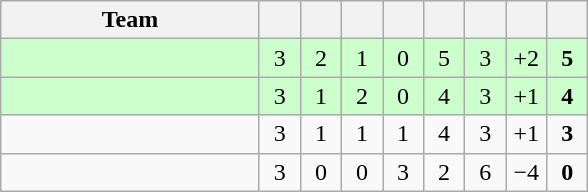<table class="wikitable" style="text-align:center">
<tr>
<th width=165>Team</th>
<th width=20></th>
<th width=20></th>
<th width=20></th>
<th width=20></th>
<th width=20></th>
<th width=20></th>
<th width=20></th>
<th width=20></th>
</tr>
<tr bgcolor=ccffcc>
<td align=left></td>
<td>3</td>
<td>2</td>
<td>1</td>
<td>0</td>
<td>5</td>
<td>3</td>
<td>+2</td>
<td><strong>5</strong></td>
</tr>
<tr bgcolor=ccffcc>
<td align=left></td>
<td>3</td>
<td>1</td>
<td>2</td>
<td>0</td>
<td>4</td>
<td>3</td>
<td>+1</td>
<td><strong>4</strong></td>
</tr>
<tr>
<td align=left></td>
<td>3</td>
<td>1</td>
<td>1</td>
<td>1</td>
<td>4</td>
<td>3</td>
<td>+1</td>
<td><strong>3</strong></td>
</tr>
<tr>
<td align=left></td>
<td>3</td>
<td>0</td>
<td>0</td>
<td>3</td>
<td>2</td>
<td>6</td>
<td>−4</td>
<td><strong>0</strong></td>
</tr>
</table>
